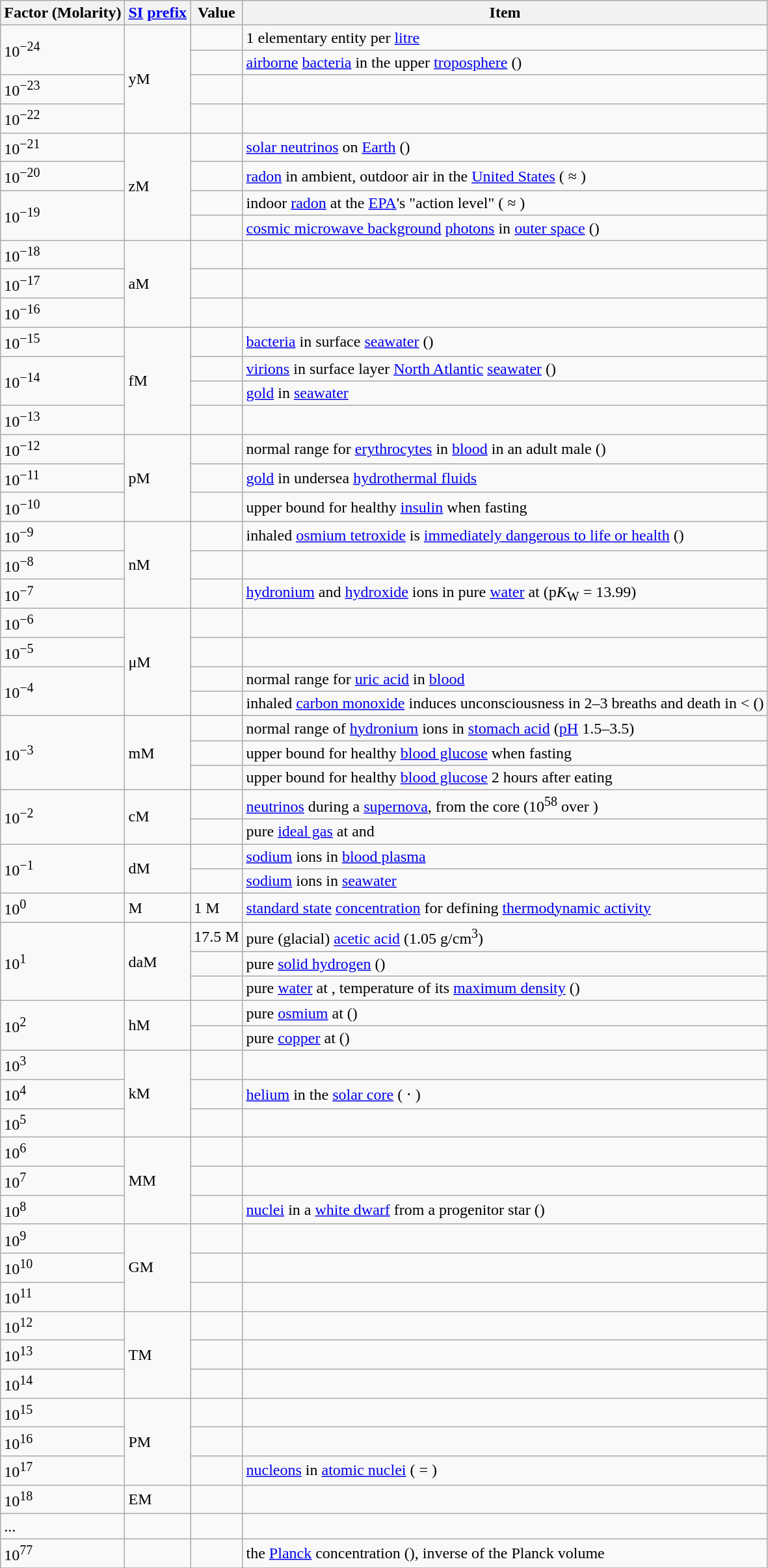<table class="wikitable">
<tr>
<th>Factor (Molarity)</th>
<th><a href='#'>SI</a> <a href='#'>prefix</a></th>
<th>Value</th>
<th>Item</th>
</tr>
<tr>
<td rowspan="2">10<sup>−24</sup></td>
<td rowspan="4">yM</td>
<td></td>
<td>1 elementary entity per <a href='#'>litre</a></td>
</tr>
<tr>
<td></td>
<td><a href='#'>airborne</a> <a href='#'>bacteria</a> in the upper <a href='#'>troposphere</a> ()</td>
</tr>
<tr>
<td>10<sup>−23</sup></td>
<td></td>
<td></td>
</tr>
<tr>
<td>10<sup>−22</sup></td>
<td></td>
<td></td>
</tr>
<tr>
<td>10<sup>−21</sup></td>
<td rowspan="4">zM</td>
<td></td>
<td><a href='#'>solar neutrinos</a> on <a href='#'>Earth</a> ()</td>
</tr>
<tr>
<td>10<sup>−20</sup></td>
<td></td>
<td><a href='#'>radon</a> in ambient, outdoor air in the <a href='#'>United States</a> ( ≈ )</td>
</tr>
<tr>
<td rowspan="2">10<sup>−19</sup></td>
<td></td>
<td>indoor <a href='#'>radon</a> at the <a href='#'>EPA</a>'s "action level" ( ≈ )</td>
</tr>
<tr>
<td></td>
<td><a href='#'>cosmic microwave background</a> <a href='#'>photons</a> in <a href='#'>outer space</a> ()</td>
</tr>
<tr>
<td>10<sup>−18</sup></td>
<td rowspan="3">aM</td>
<td></td>
<td></td>
</tr>
<tr>
<td>10<sup>−17</sup></td>
<td></td>
<td></td>
</tr>
<tr>
<td>10<sup>−16</sup></td>
<td></td>
<td></td>
</tr>
<tr>
<td>10<sup>−15</sup></td>
<td rowspan="4">fM</td>
<td></td>
<td><a href='#'>bacteria</a> in surface <a href='#'>seawater</a> ()</td>
</tr>
<tr>
<td rowspan="2">10<sup>−14</sup></td>
<td></td>
<td><a href='#'>virions</a> in surface layer <a href='#'>North Atlantic</a> <a href='#'>seawater</a> ()</td>
</tr>
<tr>
<td></td>
<td><a href='#'>gold</a> in <a href='#'>seawater</a></td>
</tr>
<tr>
<td>10<sup>−13</sup></td>
<td></td>
<td></td>
</tr>
<tr>
<td>10<sup>−12</sup></td>
<td rowspan="3">pM</td>
<td></td>
<td>normal range for <a href='#'>erythrocytes</a> in <a href='#'>blood</a> in an adult male ()</td>
</tr>
<tr>
<td>10<sup>−11</sup></td>
<td></td>
<td><a href='#'>gold</a> in undersea <a href='#'>hydrothermal fluids</a></td>
</tr>
<tr>
<td>10<sup>−10</sup></td>
<td></td>
<td>upper bound for healthy <a href='#'>insulin</a> when fasting</td>
</tr>
<tr>
<td>10<sup>−9</sup></td>
<td rowspan="3">nM</td>
<td></td>
<td>inhaled <a href='#'>osmium tetroxide</a> is <a href='#'>immediately dangerous to life or health</a> ()</td>
</tr>
<tr>
<td>10<sup>−8</sup></td>
<td></td>
<td></td>
</tr>
<tr>
<td>10<sup>−7</sup></td>
<td></td>
<td><a href='#'>hydronium</a> and <a href='#'>hydroxide</a> ions in pure <a href='#'>water</a> at  (p<em>K</em><sub>W</sub> = 13.99)</td>
</tr>
<tr>
<td>10<sup>−6</sup></td>
<td rowspan="4">μM</td>
<td></td>
<td></td>
</tr>
<tr>
<td>10<sup>−5</sup></td>
<td></td>
<td></td>
</tr>
<tr>
<td rowspan=2>10<sup>−4</sup></td>
<td></td>
<td>normal range for <a href='#'>uric acid</a> in <a href='#'>blood</a></td>
</tr>
<tr>
<td></td>
<td>inhaled <a href='#'>carbon monoxide</a> induces unconsciousness in 2–3 breaths and death in <  ()</td>
</tr>
<tr>
<td rowspan=3>10<sup>−3</sup></td>
<td rowspan=3>mM</td>
<td></td>
<td>normal range of <a href='#'>hydronium</a> ions in <a href='#'>stomach acid</a> (<a href='#'>pH</a> 1.5–3.5)</td>
</tr>
<tr>
<td></td>
<td>upper bound for healthy <a href='#'>blood glucose</a> when fasting</td>
</tr>
<tr>
<td></td>
<td>upper bound for healthy <a href='#'>blood glucose</a> 2 hours after eating</td>
</tr>
<tr>
<td rowspan=2>10<sup>−2</sup></td>
<td rowspan=2>cM</td>
<td></td>
<td><a href='#'>neutrinos</a> during a <a href='#'>supernova</a>,  from the core (10<sup>58</sup> over )</td>
</tr>
<tr>
<td></td>
<td>pure <a href='#'>ideal gas</a> at  and </td>
</tr>
<tr>
<td rowspan=2>10<sup>−1</sup></td>
<td rowspan=2>dM</td>
<td></td>
<td><a href='#'>sodium</a> ions in <a href='#'>blood plasma</a></td>
</tr>
<tr>
<td></td>
<td><a href='#'>sodium</a> ions in <a href='#'>seawater</a></td>
</tr>
<tr>
<td>10<sup>0</sup></td>
<td>M</td>
<td>1 M</td>
<td><a href='#'>standard state</a> <a href='#'>concentration</a> for defining <a href='#'>thermodynamic activity</a></td>
</tr>
<tr>
<td rowspan="3">10<sup>1</sup></td>
<td rowspan="3">daM</td>
<td>17.5 M</td>
<td>pure (glacial) <a href='#'>acetic acid</a> (1.05 g/cm<sup>3</sup>)</td>
</tr>
<tr>
<td></td>
<td>pure <a href='#'>solid hydrogen</a> ()</td>
</tr>
<tr>
<td></td>
<td>pure <a href='#'>water</a> at , temperature of its <a href='#'>maximum density</a> ()</td>
</tr>
<tr>
<td rowspan="2">10<sup>2</sup></td>
<td rowspan="2">hM</td>
<td></td>
<td>pure <a href='#'>osmium</a> at  ()</td>
</tr>
<tr>
<td></td>
<td>pure <a href='#'>copper</a> at  ()</td>
</tr>
<tr>
<td>10<sup>3</sup></td>
<td rowspan="3">kM</td>
<td></td>
<td></td>
</tr>
<tr>
<td>10<sup>4</sup></td>
<td></td>
<td><a href='#'>helium</a> in the <a href='#'>solar core</a> ( ⋅ )</td>
</tr>
<tr>
<td>10<sup>5</sup></td>
<td></td>
<td></td>
</tr>
<tr>
<td>10<sup>6</sup></td>
<td rowspan="3">MM</td>
<td></td>
<td></td>
</tr>
<tr>
<td>10<sup>7</sup></td>
<td></td>
<td></td>
</tr>
<tr>
<td>10<sup>8</sup></td>
<td></td>
<td><a href='#'>nuclei</a> in a <a href='#'>white dwarf</a> from a  progenitor star ()</td>
</tr>
<tr>
<td>10<sup>9</sup></td>
<td rowspan="3">GM</td>
<td></td>
<td></td>
</tr>
<tr>
<td>10<sup>10</sup></td>
<td></td>
<td></td>
</tr>
<tr>
<td>10<sup>11</sup></td>
<td></td>
<td></td>
</tr>
<tr>
<td>10<sup>12</sup></td>
<td rowspan="3">TM</td>
<td></td>
<td></td>
</tr>
<tr>
<td>10<sup>13</sup></td>
<td></td>
<td></td>
</tr>
<tr>
<td>10<sup>14</sup></td>
<td></td>
<td></td>
</tr>
<tr>
<td>10<sup>15</sup></td>
<td rowspan="3">PM</td>
<td></td>
<td></td>
</tr>
<tr>
<td>10<sup>16</sup></td>
<td></td>
<td></td>
</tr>
<tr>
<td>10<sup>17</sup></td>
<td></td>
<td><a href='#'>nucleons</a> in <a href='#'>atomic nuclei</a> ( = )</td>
</tr>
<tr>
<td>10<sup>18</sup></td>
<td>EM</td>
<td></td>
<td></td>
</tr>
<tr>
<td>...</td>
<td></td>
<td></td>
<td></td>
</tr>
<tr>
<td>10<sup>77</sup></td>
<td></td>
<td></td>
<td>the <a href='#'>Planck</a> concentration (), inverse of the Planck volume</td>
</tr>
<tr>
</tr>
</table>
